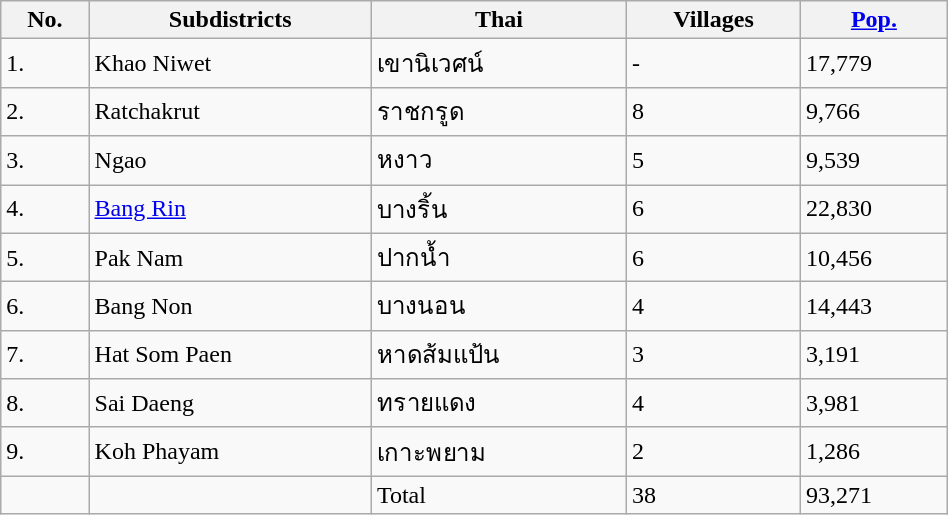<table class="wikitable" style="width:50%;">
<tr>
<th>No.</th>
<th>Subdistricts</th>
<th>Thai</th>
<th>Villages</th>
<th><a href='#'>Pop.</a></th>
</tr>
<tr>
<td>1.</td>
<td>Khao Niwet</td>
<td>เขานิเวศน์</td>
<td>-</td>
<td>17,779</td>
</tr>
<tr>
<td>2.</td>
<td>Ratchakrut</td>
<td>ราชกรูด</td>
<td>8</td>
<td>9,766</td>
</tr>
<tr>
<td>3.</td>
<td>Ngao</td>
<td>หงาว</td>
<td>5</td>
<td>9,539</td>
</tr>
<tr>
<td>4.</td>
<td><a href='#'>Bang Rin</a></td>
<td>บางริ้น</td>
<td>6</td>
<td>22,830</td>
</tr>
<tr>
<td>5.</td>
<td>Pak Nam</td>
<td>ปากน้ำ</td>
<td>6</td>
<td>10,456</td>
</tr>
<tr>
<td>6.</td>
<td>Bang Non</td>
<td>บางนอน</td>
<td>4</td>
<td>14,443</td>
</tr>
<tr>
<td>7.</td>
<td>Hat Som Paen</td>
<td>หาดส้มแป้น</td>
<td>3</td>
<td>3,191</td>
</tr>
<tr>
<td>8.</td>
<td>Sai Daeng</td>
<td>ทรายแดง</td>
<td>4</td>
<td>3,981</td>
</tr>
<tr>
<td>9.</td>
<td>Koh Phayam</td>
<td>เกาะพยาม</td>
<td>2</td>
<td>1,286</td>
</tr>
<tr>
<td></td>
<td></td>
<td>Total</td>
<td>38</td>
<td>93,271</td>
</tr>
</table>
